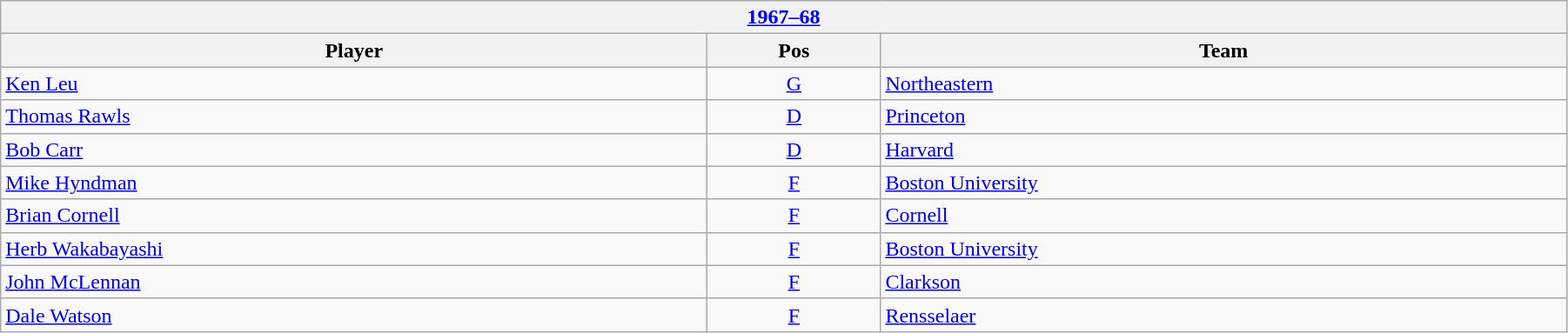<table class="wikitable" width=95%>
<tr>
<th colspan=3><a href='#'>1967–68</a></th>
</tr>
<tr>
<th>Player</th>
<th>Pos</th>
<th>Team</th>
</tr>
<tr>
<td><a href='#'>Ken Leu</a></td>
<td align=center><a href='#'>G</a></td>
<td><a href='#'>Northeastern</a></td>
</tr>
<tr>
<td><a href='#'>Thomas Rawls</a></td>
<td align=center><a href='#'>D</a></td>
<td><a href='#'>Princeton</a></td>
</tr>
<tr>
<td><a href='#'>Bob Carr</a></td>
<td align=center><a href='#'>D</a></td>
<td><a href='#'>Harvard</a></td>
</tr>
<tr>
<td><a href='#'>Mike Hyndman</a></td>
<td align=center><a href='#'>F</a></td>
<td><a href='#'>Boston University</a></td>
</tr>
<tr>
<td><a href='#'>Brian Cornell</a></td>
<td align=center><a href='#'>F</a></td>
<td><a href='#'>Cornell</a></td>
</tr>
<tr>
<td><a href='#'>Herb Wakabayashi</a></td>
<td align=center><a href='#'>F</a></td>
<td><a href='#'>Boston University</a></td>
</tr>
<tr>
<td><a href='#'>John McLennan</a></td>
<td align=center><a href='#'>F</a></td>
<td><a href='#'>Clarkson</a></td>
</tr>
<tr>
<td><a href='#'>Dale Watson</a></td>
<td align=center><a href='#'>F</a></td>
<td><a href='#'>Rensselaer</a></td>
</tr>
</table>
